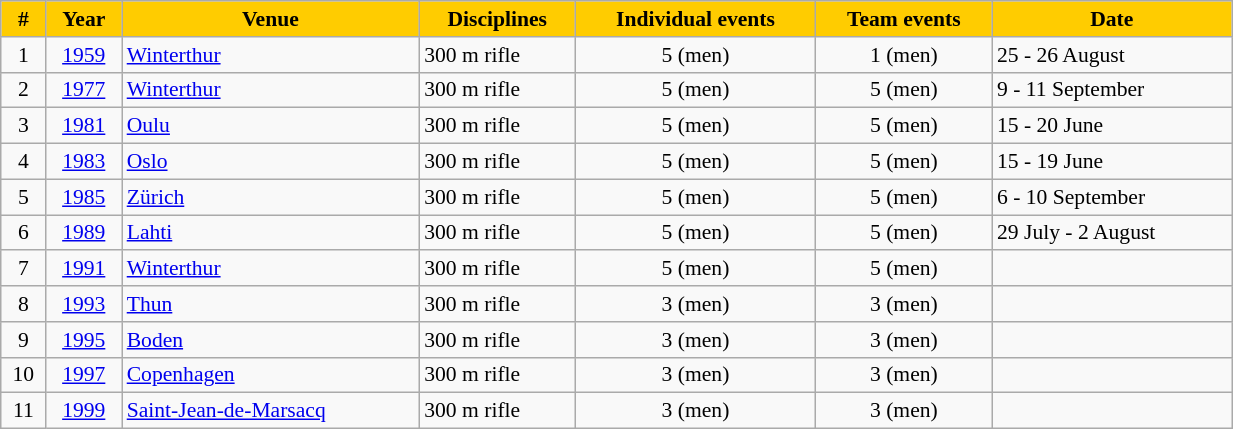<table class="wikitable" width=65% style="font-size:90%; text-align:left;">
<tr>
<th style="background-color:#FC0;">#</th>
<th style="background-color:#FC0;">Year</th>
<th style="background-color:#FC0;">Venue</th>
<th style="background-color:#FC0;">Disciplines</th>
<th style="background-color:#FC0;">Individual events</th>
<th style="background-color:#FC0;">Team events</th>
<th style="background-color:#FC0;">Date</th>
</tr>
<tr>
<td align=center>1</td>
<td align=center><a href='#'>1959</a></td>
<td> <a href='#'>Winterthur</a></td>
<td>300 m rifle</td>
<td align=center>5 (men)</td>
<td align=center>1 (men)</td>
<td>25 - 26 August</td>
</tr>
<tr>
<td align=center>2</td>
<td align=center><a href='#'>1977</a></td>
<td> <a href='#'>Winterthur</a></td>
<td>300 m rifle</td>
<td align=center>5 (men)</td>
<td align=center>5 (men)</td>
<td>9 - 11 September</td>
</tr>
<tr>
<td align=center>3</td>
<td align=center><a href='#'>1981</a></td>
<td> <a href='#'>Oulu</a></td>
<td>300 m rifle</td>
<td align=center>5 (men)</td>
<td align=center>5 (men)</td>
<td>15 - 20 June</td>
</tr>
<tr>
<td align=center>4</td>
<td align=center><a href='#'>1983</a></td>
<td> <a href='#'>Oslo</a></td>
<td>300 m rifle</td>
<td align=center>5 (men)</td>
<td align=center>5 (men)</td>
<td>15 - 19 June</td>
</tr>
<tr>
<td align=center>5</td>
<td align=center><a href='#'>1985</a></td>
<td> <a href='#'>Zürich</a></td>
<td>300 m rifle</td>
<td align=center>5 (men)</td>
<td align=center>5 (men)</td>
<td>6 - 10 September</td>
</tr>
<tr>
<td align=center>6</td>
<td align=center><a href='#'>1989</a></td>
<td> <a href='#'>Lahti</a></td>
<td>300 m rifle</td>
<td align=center>5 (men)</td>
<td align=center>5 (men)</td>
<td>29 July - 2 August</td>
</tr>
<tr>
<td align=center>7</td>
<td align=center><a href='#'>1991</a></td>
<td align=left> <a href='#'>Winterthur</a></td>
<td>300 m rifle</td>
<td align=center>5 (men)</td>
<td align=center>5 (men)</td>
<td></td>
</tr>
<tr>
<td align=center>8</td>
<td align=center><a href='#'>1993</a></td>
<td align=left> <a href='#'>Thun</a></td>
<td>300 m rifle</td>
<td align=center>3 (men)</td>
<td align=center>3 (men)</td>
<td></td>
</tr>
<tr>
<td align=center>9</td>
<td align=center><a href='#'>1995</a></td>
<td align=left> <a href='#'>Boden</a></td>
<td>300 m rifle</td>
<td align=center>3 (men)</td>
<td align=center>3 (men)</td>
<td></td>
</tr>
<tr>
<td align=center>10</td>
<td align=center><a href='#'>1997</a></td>
<td align=left> <a href='#'>Copenhagen</a></td>
<td>300 m rifle</td>
<td align=center>3 (men)</td>
<td align=center>3 (men)</td>
<td></td>
</tr>
<tr>
<td align=center>11</td>
<td align=center><a href='#'>1999</a></td>
<td align=left> <a href='#'>Saint-Jean-de-Marsacq</a></td>
<td>300 m rifle</td>
<td align=center>3 (men)</td>
<td align=center>3 (men)</td>
<td></td>
</tr>
</table>
